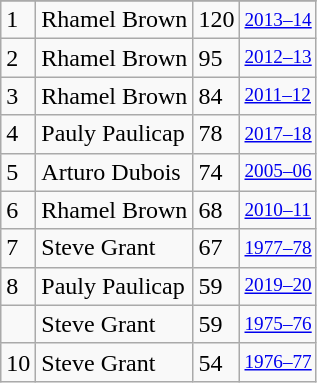<table class="wikitable">
<tr>
</tr>
<tr>
<td>1</td>
<td>Rhamel Brown</td>
<td>120</td>
<td style="font-size:80%;"><a href='#'>2013–14</a></td>
</tr>
<tr>
<td>2</td>
<td>Rhamel Brown</td>
<td>95</td>
<td style="font-size:80%;"><a href='#'>2012–13</a></td>
</tr>
<tr>
<td>3</td>
<td>Rhamel Brown</td>
<td>84</td>
<td style="font-size:80%;"><a href='#'>2011–12</a></td>
</tr>
<tr>
<td>4</td>
<td>Pauly Paulicap</td>
<td>78</td>
<td style="font-size:80%;"><a href='#'>2017–18</a></td>
</tr>
<tr>
<td>5</td>
<td>Arturo Dubois</td>
<td>74</td>
<td style="font-size:80%;"><a href='#'>2005–06</a></td>
</tr>
<tr>
<td>6</td>
<td>Rhamel Brown</td>
<td>68</td>
<td style="font-size:80%;"><a href='#'>2010–11</a></td>
</tr>
<tr>
<td>7</td>
<td>Steve Grant</td>
<td>67</td>
<td style="font-size:80%;"><a href='#'>1977–78</a></td>
</tr>
<tr>
<td>8</td>
<td>Pauly Paulicap</td>
<td>59</td>
<td style="font-size:80%;"><a href='#'>2019–20</a></td>
</tr>
<tr>
<td></td>
<td>Steve Grant</td>
<td>59</td>
<td style="font-size:80%;"><a href='#'>1975–76</a></td>
</tr>
<tr>
<td>10</td>
<td>Steve Grant</td>
<td>54</td>
<td style="font-size:80%;"><a href='#'>1976–77</a></td>
</tr>
</table>
